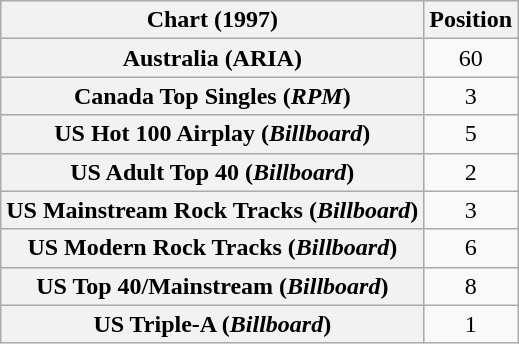<table class="wikitable sortable plainrowheaders" style="text-align:center">
<tr>
<th>Chart (1997)</th>
<th>Position</th>
</tr>
<tr>
<th scope="row">Australia (ARIA)</th>
<td>60</td>
</tr>
<tr>
<th scope="row">Canada Top Singles (<em>RPM</em>)</th>
<td>3</td>
</tr>
<tr>
<th scope="row">US Hot 100 Airplay (<em>Billboard</em>)</th>
<td>5</td>
</tr>
<tr>
<th scope="row">US Adult Top 40 (<em>Billboard</em>)</th>
<td>2</td>
</tr>
<tr>
<th scope="row">US Mainstream Rock Tracks (<em>Billboard</em>)</th>
<td>3</td>
</tr>
<tr>
<th scope="row">US Modern Rock Tracks (<em>Billboard</em>)</th>
<td>6</td>
</tr>
<tr>
<th scope="row">US Top 40/Mainstream (<em>Billboard</em>)</th>
<td>8</td>
</tr>
<tr>
<th scope="row">US Triple-A (<em>Billboard</em>)</th>
<td>1</td>
</tr>
</table>
